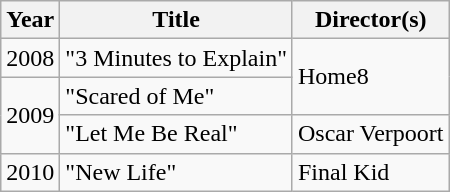<table class="wikitable">
<tr>
<th>Year</th>
<th>Title</th>
<th>Director(s)</th>
</tr>
<tr>
<td>2008</td>
<td>"3 Minutes to Explain"</td>
<td rowspan="2">Home8</td>
</tr>
<tr>
<td rowspan="2">2009</td>
<td>"Scared of Me"</td>
</tr>
<tr>
<td>"Let Me Be Real"</td>
<td>Oscar Verpoort</td>
</tr>
<tr>
<td>2010</td>
<td>"New Life"</td>
<td>Final Kid</td>
</tr>
</table>
